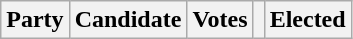<table class="wikitable">
<tr>
<th colspan="2">Party</th>
<th>Candidate</th>
<th>Votes</th>
<th></th>
<th>Elected<br>






</th>
</tr>
</table>
